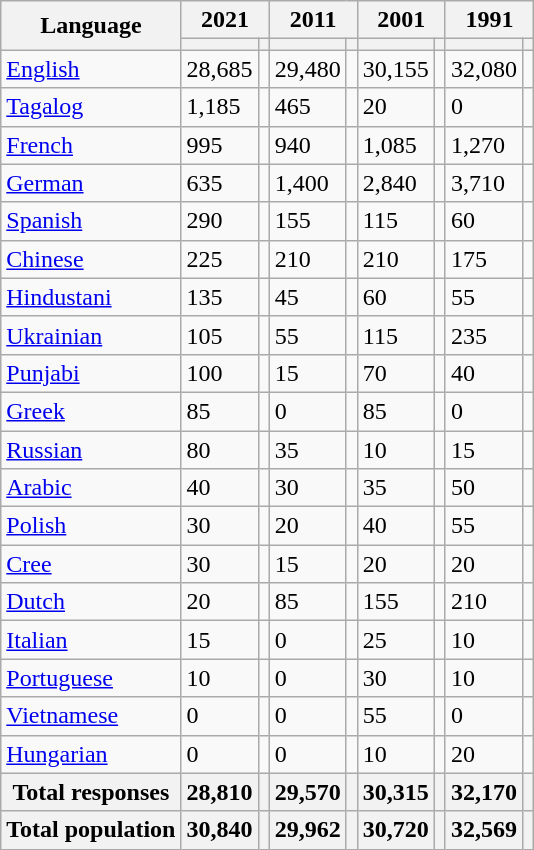<table class="wikitable collapsible sortable">
<tr>
<th rowspan="2">Language</th>
<th colspan="2">2021</th>
<th colspan="2">2011</th>
<th colspan="2">2001</th>
<th colspan="2">1991</th>
</tr>
<tr>
<th><a href='#'></a></th>
<th></th>
<th></th>
<th></th>
<th></th>
<th></th>
<th></th>
<th></th>
</tr>
<tr>
<td><a href='#'>English</a></td>
<td>28,685</td>
<td></td>
<td>29,480</td>
<td></td>
<td>30,155</td>
<td></td>
<td>32,080</td>
<td></td>
</tr>
<tr>
<td><a href='#'>Tagalog</a></td>
<td>1,185</td>
<td></td>
<td>465</td>
<td></td>
<td>20</td>
<td></td>
<td>0</td>
<td></td>
</tr>
<tr>
<td><a href='#'>French</a></td>
<td>995</td>
<td></td>
<td>940</td>
<td></td>
<td>1,085</td>
<td></td>
<td>1,270</td>
<td></td>
</tr>
<tr>
<td><a href='#'>German</a></td>
<td>635</td>
<td></td>
<td>1,400</td>
<td></td>
<td>2,840</td>
<td></td>
<td>3,710</td>
<td></td>
</tr>
<tr>
<td><a href='#'>Spanish</a></td>
<td>290</td>
<td></td>
<td>155</td>
<td></td>
<td>115</td>
<td></td>
<td>60</td>
<td></td>
</tr>
<tr>
<td><a href='#'>Chinese</a></td>
<td>225</td>
<td></td>
<td>210</td>
<td></td>
<td>210</td>
<td></td>
<td>175</td>
<td></td>
</tr>
<tr>
<td><a href='#'>Hindustani</a></td>
<td>135</td>
<td></td>
<td>45</td>
<td></td>
<td>60</td>
<td></td>
<td>55</td>
<td></td>
</tr>
<tr>
<td><a href='#'>Ukrainian</a></td>
<td>105</td>
<td></td>
<td>55</td>
<td></td>
<td>115</td>
<td></td>
<td>235</td>
<td></td>
</tr>
<tr>
<td><a href='#'>Punjabi</a></td>
<td>100</td>
<td></td>
<td>15</td>
<td></td>
<td>70</td>
<td></td>
<td>40</td>
<td></td>
</tr>
<tr>
<td><a href='#'>Greek</a></td>
<td>85</td>
<td></td>
<td>0</td>
<td></td>
<td>85</td>
<td></td>
<td>0</td>
<td></td>
</tr>
<tr>
<td><a href='#'>Russian</a></td>
<td>80</td>
<td></td>
<td>35</td>
<td></td>
<td>10</td>
<td></td>
<td>15</td>
<td></td>
</tr>
<tr>
<td><a href='#'>Arabic</a></td>
<td>40</td>
<td></td>
<td>30</td>
<td></td>
<td>35</td>
<td></td>
<td>50</td>
<td></td>
</tr>
<tr>
<td><a href='#'>Polish</a></td>
<td>30</td>
<td></td>
<td>20</td>
<td></td>
<td>40</td>
<td></td>
<td>55</td>
<td></td>
</tr>
<tr>
<td><a href='#'>Cree</a></td>
<td>30</td>
<td></td>
<td>15</td>
<td></td>
<td>20</td>
<td></td>
<td>20</td>
<td></td>
</tr>
<tr>
<td><a href='#'>Dutch</a></td>
<td>20</td>
<td></td>
<td>85</td>
<td></td>
<td>155</td>
<td></td>
<td>210</td>
<td></td>
</tr>
<tr>
<td><a href='#'>Italian</a></td>
<td>15</td>
<td></td>
<td>0</td>
<td></td>
<td>25</td>
<td></td>
<td>10</td>
<td></td>
</tr>
<tr>
<td><a href='#'>Portuguese</a></td>
<td>10</td>
<td></td>
<td>0</td>
<td></td>
<td>30</td>
<td></td>
<td>10</td>
<td></td>
</tr>
<tr>
<td><a href='#'>Vietnamese</a></td>
<td>0</td>
<td></td>
<td>0</td>
<td></td>
<td>55</td>
<td></td>
<td>0</td>
<td></td>
</tr>
<tr>
<td><a href='#'>Hungarian</a></td>
<td>0</td>
<td></td>
<td>0</td>
<td></td>
<td>10</td>
<td></td>
<td>20</td>
<td></td>
</tr>
<tr>
<th>Total responses</th>
<th>28,810</th>
<th></th>
<th>29,570</th>
<th></th>
<th>30,315</th>
<th></th>
<th>32,170</th>
<th></th>
</tr>
<tr>
<th>Total population</th>
<th>30,840</th>
<th></th>
<th>29,962</th>
<th></th>
<th>30,720</th>
<th></th>
<th>32,569</th>
<th></th>
</tr>
</table>
